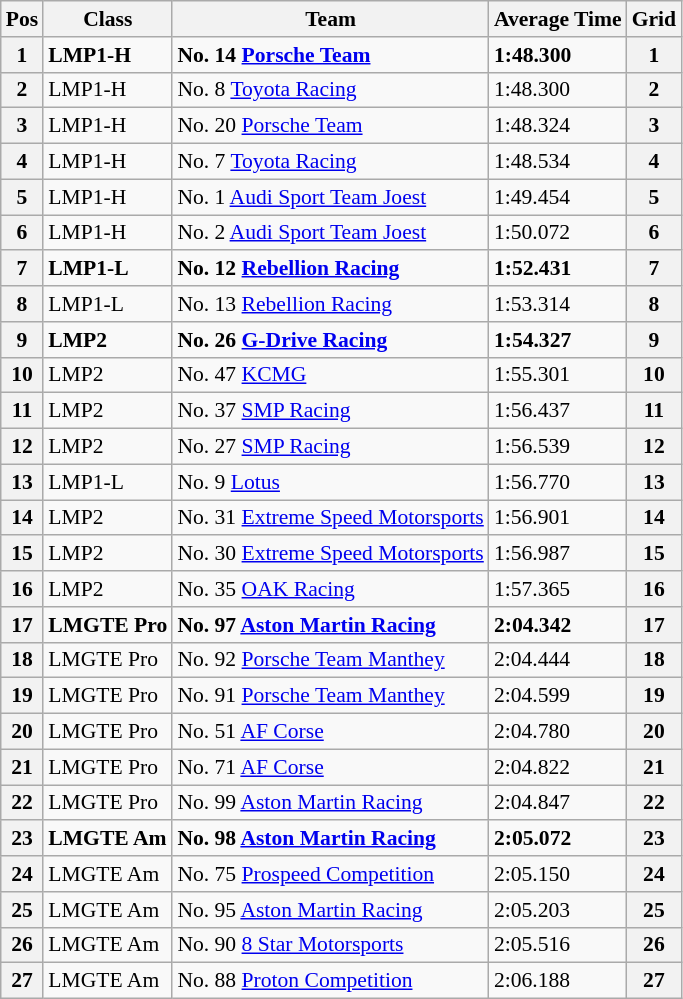<table class="wikitable" style="font-size: 90%;">
<tr>
<th>Pos</th>
<th>Class</th>
<th>Team</th>
<th>Average Time</th>
<th>Grid</th>
</tr>
<tr style="font-weight:bold">
<th>1</th>
<td>LMP1-H</td>
<td>No. 14 <a href='#'>Porsche Team</a></td>
<td>1:48.300</td>
<th>1</th>
</tr>
<tr>
<th>2</th>
<td>LMP1-H</td>
<td>No. 8 <a href='#'>Toyota Racing</a></td>
<td>1:48.300</td>
<th>2</th>
</tr>
<tr>
<th>3</th>
<td>LMP1-H</td>
<td>No. 20 <a href='#'>Porsche Team</a></td>
<td>1:48.324</td>
<th>3</th>
</tr>
<tr>
<th>4</th>
<td>LMP1-H</td>
<td>No. 7 <a href='#'>Toyota Racing</a></td>
<td>1:48.534</td>
<th>4</th>
</tr>
<tr>
<th>5</th>
<td>LMP1-H</td>
<td>No. 1 <a href='#'>Audi Sport Team Joest</a></td>
<td>1:49.454</td>
<th>5</th>
</tr>
<tr>
<th>6</th>
<td>LMP1-H</td>
<td>No. 2 <a href='#'>Audi Sport Team Joest</a></td>
<td>1:50.072</td>
<th>6</th>
</tr>
<tr style="font-weight:bold">
<th>7</th>
<td>LMP1-L</td>
<td>No. 12 <a href='#'>Rebellion Racing</a></td>
<td>1:52.431</td>
<th>7</th>
</tr>
<tr>
<th>8</th>
<td>LMP1-L</td>
<td>No. 13 <a href='#'>Rebellion Racing</a></td>
<td>1:53.314</td>
<th>8</th>
</tr>
<tr style="font-weight:bold">
<th>9</th>
<td>LMP2</td>
<td>No. 26 <a href='#'>G-Drive Racing</a></td>
<td>1:54.327</td>
<th>9</th>
</tr>
<tr>
<th>10</th>
<td>LMP2</td>
<td>No. 47 <a href='#'>KCMG</a></td>
<td>1:55.301</td>
<th>10</th>
</tr>
<tr>
<th>11</th>
<td>LMP2</td>
<td>No. 37 <a href='#'>SMP Racing</a></td>
<td>1:56.437</td>
<th>11</th>
</tr>
<tr>
<th>12</th>
<td>LMP2</td>
<td>No. 27 <a href='#'>SMP Racing</a></td>
<td>1:56.539</td>
<th>12</th>
</tr>
<tr>
<th>13</th>
<td>LMP1-L</td>
<td>No. 9 <a href='#'>Lotus</a></td>
<td>1:56.770</td>
<th>13</th>
</tr>
<tr>
<th>14</th>
<td>LMP2</td>
<td>No. 31 <a href='#'>Extreme Speed Motorsports</a></td>
<td>1:56.901</td>
<th>14</th>
</tr>
<tr>
<th>15</th>
<td>LMP2</td>
<td>No. 30 <a href='#'>Extreme Speed Motorsports</a></td>
<td>1:56.987</td>
<th>15</th>
</tr>
<tr>
<th>16</th>
<td>LMP2</td>
<td>No. 35 <a href='#'>OAK Racing</a></td>
<td>1:57.365</td>
<th>16</th>
</tr>
<tr style="font-weight:bold">
<th>17</th>
<td>LMGTE Pro</td>
<td>No. 97 <a href='#'>Aston Martin Racing</a></td>
<td>2:04.342</td>
<th>17</th>
</tr>
<tr>
<th>18</th>
<td>LMGTE Pro</td>
<td>No. 92 <a href='#'>Porsche Team Manthey</a></td>
<td>2:04.444</td>
<th>18</th>
</tr>
<tr>
<th>19</th>
<td>LMGTE Pro</td>
<td>No. 91 <a href='#'>Porsche Team Manthey</a></td>
<td>2:04.599</td>
<th>19</th>
</tr>
<tr>
<th>20</th>
<td>LMGTE Pro</td>
<td>No. 51 <a href='#'>AF Corse</a></td>
<td>2:04.780</td>
<th>20</th>
</tr>
<tr>
<th>21</th>
<td>LMGTE Pro</td>
<td>No. 71 <a href='#'>AF Corse</a></td>
<td>2:04.822</td>
<th>21</th>
</tr>
<tr>
<th>22</th>
<td>LMGTE Pro</td>
<td>No. 99 <a href='#'>Aston Martin Racing</a></td>
<td>2:04.847</td>
<th>22</th>
</tr>
<tr style="font-weight:bold">
<th>23</th>
<td>LMGTE Am</td>
<td>No. 98 <a href='#'>Aston Martin Racing</a></td>
<td>2:05.072</td>
<th>23</th>
</tr>
<tr>
<th>24</th>
<td>LMGTE Am</td>
<td>No. 75 <a href='#'>Prospeed Competition</a></td>
<td>2:05.150</td>
<th>24</th>
</tr>
<tr>
<th>25</th>
<td>LMGTE Am</td>
<td>No. 95 <a href='#'>Aston Martin Racing</a></td>
<td>2:05.203</td>
<th>25</th>
</tr>
<tr>
<th>26</th>
<td>LMGTE Am</td>
<td>No. 90 <a href='#'>8 Star Motorsports</a></td>
<td>2:05.516</td>
<th>26</th>
</tr>
<tr>
<th>27</th>
<td>LMGTE Am</td>
<td>No. 88 <a href='#'>Proton Competition</a></td>
<td>2:06.188</td>
<th>27</th>
</tr>
</table>
